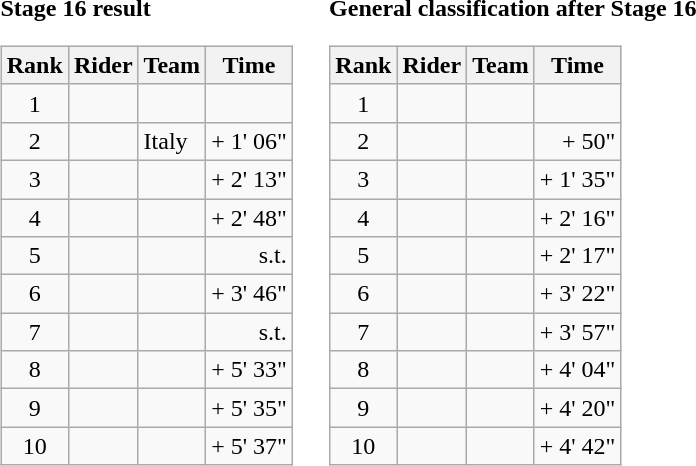<table>
<tr>
<td><strong>Stage 16 result</strong><br><table class="wikitable">
<tr>
<th scope="col">Rank</th>
<th scope="col">Rider</th>
<th scope="col">Team</th>
<th scope="col">Time</th>
</tr>
<tr>
<td style="text-align:center;">1</td>
<td></td>
<td></td>
<td style="text-align:right;"></td>
</tr>
<tr>
<td style="text-align:center;">2</td>
<td></td>
<td>Italy</td>
<td style="text-align:right;">+ 1' 06"</td>
</tr>
<tr>
<td style="text-align:center;">3</td>
<td></td>
<td></td>
<td style="text-align:right;">+ 2' 13"</td>
</tr>
<tr>
<td style="text-align:center;">4</td>
<td></td>
<td></td>
<td style="text-align:right;">+ 2' 48"</td>
</tr>
<tr>
<td style="text-align:center;">5</td>
<td></td>
<td></td>
<td style="text-align:right;">s.t.</td>
</tr>
<tr>
<td style="text-align:center;">6</td>
<td></td>
<td></td>
<td style="text-align:right;">+ 3' 46"</td>
</tr>
<tr>
<td style="text-align:center;">7</td>
<td></td>
<td></td>
<td style="text-align:right;">s.t.</td>
</tr>
<tr>
<td style="text-align:center;">8</td>
<td></td>
<td></td>
<td style="text-align:right;">+ 5' 33"</td>
</tr>
<tr>
<td style="text-align:center;">9</td>
<td></td>
<td></td>
<td style="text-align:right;">+ 5' 35"</td>
</tr>
<tr>
<td style="text-align:center;">10</td>
<td></td>
<td></td>
<td style="text-align:right;">+ 5' 37"</td>
</tr>
</table>
</td>
<td></td>
<td><strong>General classification after Stage 16</strong><br><table class="wikitable">
<tr>
<th scope="col">Rank</th>
<th scope="col">Rider</th>
<th scope="col">Team</th>
<th scope="col">Time</th>
</tr>
<tr>
<td style="text-align:center;">1</td>
<td></td>
<td></td>
<td style="text-align:right;"></td>
</tr>
<tr>
<td style="text-align:center;">2</td>
<td></td>
<td></td>
<td style="text-align:right;">+ 50"</td>
</tr>
<tr>
<td style="text-align:center;">3</td>
<td></td>
<td></td>
<td style="text-align:right;">+ 1' 35"</td>
</tr>
<tr>
<td style="text-align:center;">4</td>
<td></td>
<td></td>
<td style="text-align:right;">+ 2' 16"</td>
</tr>
<tr>
<td style="text-align:center;">5</td>
<td></td>
<td></td>
<td style="text-align:right;">+ 2' 17"</td>
</tr>
<tr>
<td style="text-align:center;">6</td>
<td></td>
<td></td>
<td style="text-align:right;">+ 3' 22"</td>
</tr>
<tr>
<td style="text-align:center;">7</td>
<td></td>
<td></td>
<td style="text-align:right;">+ 3' 57"</td>
</tr>
<tr>
<td style="text-align:center;">8</td>
<td></td>
<td></td>
<td style="text-align:right;">+ 4' 04"</td>
</tr>
<tr>
<td style="text-align:center;">9</td>
<td></td>
<td></td>
<td style="text-align:right;">+ 4' 20"</td>
</tr>
<tr>
<td style="text-align:center;">10</td>
<td></td>
<td></td>
<td style="text-align:right;">+ 4' 42"</td>
</tr>
</table>
</td>
</tr>
</table>
